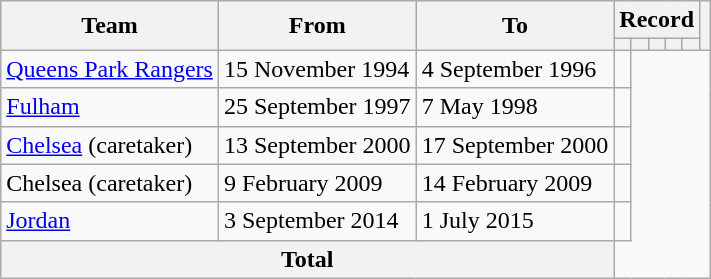<table class=wikitable style="text-align: center">
<tr>
<th rowspan=2>Team</th>
<th rowspan=2>From</th>
<th rowspan=2>To</th>
<th colspan=5>Record</th>
<th rowspan=2></th>
</tr>
<tr>
<th></th>
<th></th>
<th></th>
<th></th>
<th></th>
</tr>
<tr>
<td align=left><a href='#'>Queens Park Rangers</a></td>
<td align=left>15 November 1994</td>
<td align=left>4 September 1996<br></td>
<td></td>
</tr>
<tr>
<td align=left><a href='#'>Fulham</a></td>
<td align=left>25 September 1997</td>
<td align=left>7 May 1998<br></td>
<td></td>
</tr>
<tr>
<td align=left><a href='#'>Chelsea</a> (caretaker)</td>
<td align=left>13 September 2000</td>
<td align=left>17 September 2000<br></td>
<td></td>
</tr>
<tr>
<td align=left>Chelsea (caretaker)</td>
<td align=left>9 February 2009</td>
<td align=left>14 February 2009<br></td>
<td></td>
</tr>
<tr>
<td align=left><a href='#'>Jordan</a></td>
<td align=left>3 September 2014</td>
<td align=left>1 July 2015<br></td>
<td></td>
</tr>
<tr>
<th colspan=3>Total<br></th>
</tr>
</table>
